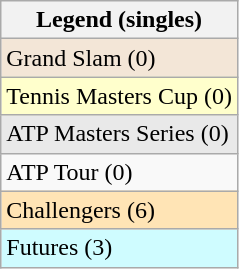<table class="wikitable">
<tr>
<th>Legend (singles)</th>
</tr>
<tr style="background:#f3e6d7;">
<td>Grand Slam (0)</td>
</tr>
<tr style="background:#ffffcc;">
<td>Tennis Masters Cup (0)</td>
</tr>
<tr style="background:#e9e9e9;">
<td>ATP Masters Series (0)</td>
</tr>
<tr>
<td>ATP Tour (0)</td>
</tr>
<tr bgcolor="moccasin">
<td>Challengers (6)</td>
</tr>
<tr bgcolor="CFFCFF">
<td>Futures (3)</td>
</tr>
</table>
